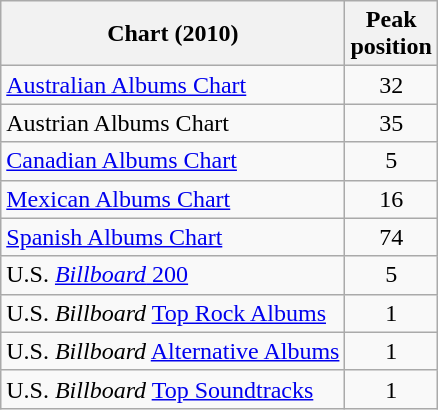<table class="wikitable sortable">
<tr>
<th>Chart (2010)</th>
<th>Peak<br>position</th>
</tr>
<tr>
<td><a href='#'>Australian Albums Chart</a></td>
<td style="text-align:center;">32</td>
</tr>
<tr>
<td>Austrian Albums Chart</td>
<td style="text-align:center;">35</td>
</tr>
<tr>
<td><a href='#'>Canadian Albums Chart</a></td>
<td style="text-align:center;">5</td>
</tr>
<tr>
<td><a href='#'>Mexican Albums Chart</a></td>
<td style="text-align:center;">16</td>
</tr>
<tr>
<td><a href='#'>Spanish Albums Chart</a></td>
<td style="text-align:center;">74</td>
</tr>
<tr>
<td>U.S. <a href='#'><em>Billboard</em> 200</a></td>
<td style="text-align:center;">5</td>
</tr>
<tr>
<td>U.S. <em>Billboard</em> <a href='#'>Top Rock Albums</a></td>
<td style="text-align:center;">1</td>
</tr>
<tr>
<td>U.S. <em>Billboard</em> <a href='#'>Alternative Albums</a></td>
<td style="text-align:center;">1</td>
</tr>
<tr>
<td>U.S. <em>Billboard</em> <a href='#'>Top Soundtracks</a></td>
<td style="text-align:center;">1</td>
</tr>
</table>
